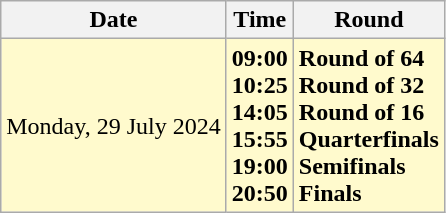<table class="wikitable">
<tr>
<th>Date</th>
<th>Time</th>
<th>Round</th>
</tr>
<tr style=background:lemonchiffon>
<td>Monday, 29 July 2024</td>
<td><strong>09:00</strong><br><strong>10:25</strong><br><strong>14:05</strong><br><strong>15:55</strong><br><strong>19:00</strong><br><strong>20:50</strong></td>
<td><strong>Round of 64</strong><br><strong>Round of 32</strong><br><strong>Round of 16</strong><br><strong>Quarterfinals</strong><br><strong>Semifinals</strong><br><strong>Finals</strong></td>
</tr>
</table>
